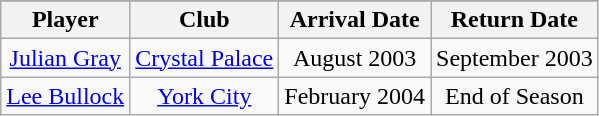<table class="wikitable" style="text-align: center">
<tr>
</tr>
<tr>
<th>Player</th>
<th>Club</th>
<th>Arrival Date</th>
<th>Return Date</th>
</tr>
<tr>
<td><a href='#'>Julian Gray</a></td>
<td><a href='#'>Crystal Palace</a></td>
<td>August 2003</td>
<td>September 2003</td>
</tr>
<tr>
<td><a href='#'>Lee Bullock</a></td>
<td><a href='#'>York City</a></td>
<td>February 2004</td>
<td>End of Season</td>
</tr>
</table>
